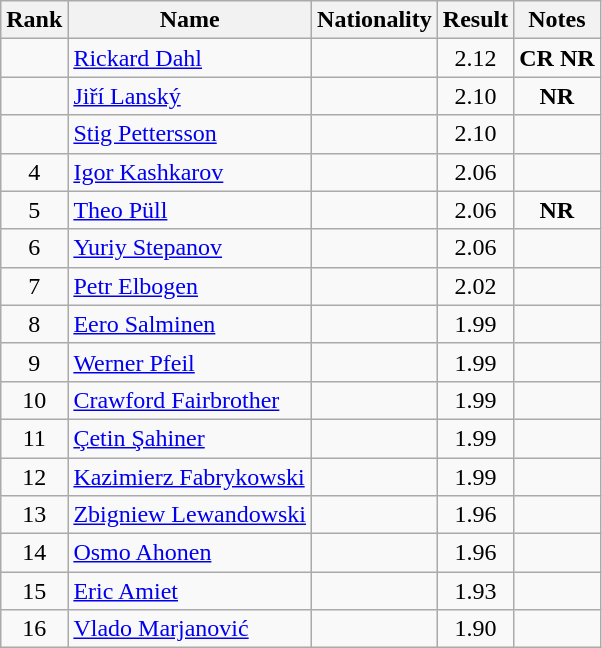<table class="wikitable sortable" style="text-align:center">
<tr>
<th>Rank</th>
<th>Name</th>
<th>Nationality</th>
<th>Result</th>
<th>Notes</th>
</tr>
<tr>
<td></td>
<td align=left><a href='#'>Rickard Dahl</a></td>
<td align=left></td>
<td>2.12</td>
<td><strong>CR NR</strong></td>
</tr>
<tr>
<td></td>
<td align=left><a href='#'>Jiří Lanský</a></td>
<td align=left></td>
<td>2.10</td>
<td><strong>NR</strong></td>
</tr>
<tr>
<td></td>
<td align=left><a href='#'>Stig Pettersson</a></td>
<td align=left></td>
<td>2.10</td>
<td></td>
</tr>
<tr>
<td>4</td>
<td align=left><a href='#'>Igor Kashkarov</a></td>
<td align=left></td>
<td>2.06</td>
<td></td>
</tr>
<tr>
<td>5</td>
<td align=left><a href='#'>Theo Püll</a></td>
<td align=left></td>
<td>2.06</td>
<td><strong>NR</strong></td>
</tr>
<tr>
<td>6</td>
<td align=left><a href='#'>Yuriy Stepanov</a></td>
<td align=left></td>
<td>2.06</td>
<td></td>
</tr>
<tr>
<td>7</td>
<td align=left><a href='#'>Petr Elbogen</a></td>
<td align=left></td>
<td>2.02</td>
<td></td>
</tr>
<tr>
<td>8</td>
<td align=left><a href='#'>Eero Salminen</a></td>
<td align=left></td>
<td>1.99</td>
<td></td>
</tr>
<tr>
<td>9</td>
<td align=left><a href='#'>Werner Pfeil</a></td>
<td align=left></td>
<td>1.99</td>
<td></td>
</tr>
<tr>
<td>10</td>
<td align=left><a href='#'>Crawford Fairbrother</a></td>
<td align=left></td>
<td>1.99</td>
<td></td>
</tr>
<tr>
<td>11</td>
<td align=left><a href='#'>Çetin Şahiner</a></td>
<td align=left></td>
<td>1.99</td>
<td></td>
</tr>
<tr>
<td>12</td>
<td align=left><a href='#'>Kazimierz Fabrykowski</a></td>
<td align=left></td>
<td>1.99</td>
<td></td>
</tr>
<tr>
<td>13</td>
<td align=left><a href='#'>Zbigniew Lewandowski</a></td>
<td align=left></td>
<td>1.96</td>
<td></td>
</tr>
<tr>
<td>14</td>
<td align=left><a href='#'>Osmo Ahonen</a></td>
<td align=left></td>
<td>1.96</td>
<td></td>
</tr>
<tr>
<td>15</td>
<td align=left><a href='#'>Eric Amiet</a></td>
<td align=left></td>
<td>1.93</td>
<td></td>
</tr>
<tr>
<td>16</td>
<td align=left><a href='#'>Vlado Marjanović</a></td>
<td align=left></td>
<td>1.90</td>
<td></td>
</tr>
</table>
